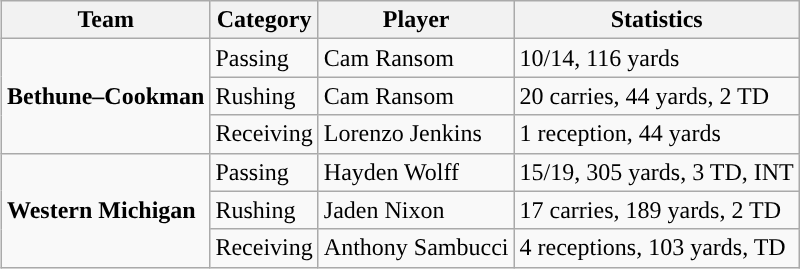<table class="wikitable" style="float: right;">
<tr>
<th>Team</th>
<th>Category</th>
<th>Player</th>
<th>Statistics</th>
</tr>
<tr>
<td rowspan=3><strong>Bethune–Cookman</strong></td>
<td>Passing</td>
<td>Cam Ransom</td>
<td>10/14, 116 yards</td>
</tr>
<tr>
<td>Rushing</td>
<td>Cam Ransom</td>
<td>20 carries, 44 yards, 2 TD</td>
</tr>
<tr>
<td>Receiving</td>
<td>Lorenzo Jenkins</td>
<td>1 reception, 44 yards</td>
</tr>
<tr>
<td rowspan=3><strong>Western Michigan</strong></td>
<td>Passing</td>
<td>Hayden Wolff</td>
<td>15/19, 305 yards, 3 TD, INT</td>
</tr>
<tr>
<td>Rushing</td>
<td>Jaden Nixon</td>
<td>17 carries, 189 yards, 2 TD</td>
</tr>
<tr>
<td>Receiving</td>
<td>Anthony Sambucci</td>
<td>4 receptions, 103 yards, TD</td>
</tr>
</table>
